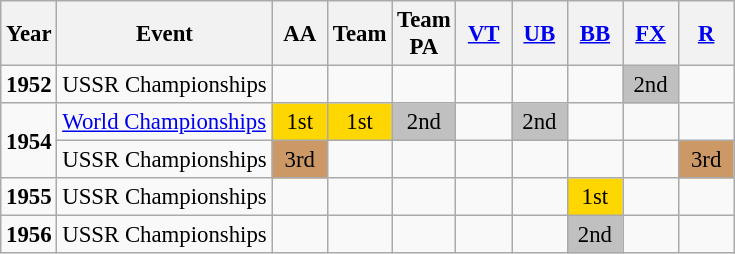<table class="wikitable" style="text-align:center; font-size: 95%;">
<tr>
<th>Year</th>
<th>Event</th>
<th width=30px>AA</th>
<th width=30px>Team</th>
<th width=30px>Team PA</th>
<th width=30px><a href='#'>VT</a></th>
<th width=30px><a href='#'>UB</a></th>
<th width=30px><a href='#'>BB</a></th>
<th width=30px><a href='#'>FX</a></th>
<th width=30px><a href='#'>R</a></th>
</tr>
<tr>
<td rowspan="1"><strong>1952</strong></td>
<td align=left>USSR Championships</td>
<td></td>
<td></td>
<td></td>
<td></td>
<td></td>
<td></td>
<td bgcolor=Silver>2nd</td>
<td></td>
</tr>
<tr>
<td rowspan="2"><strong>1954</strong></td>
<td align=left><a href='#'>World Championships</a></td>
<td bgcolor=gold>1st</td>
<td bgcolor=gold>1st</td>
<td bgcolor=silver>2nd</td>
<td></td>
<td bgcolor=silver>2nd</td>
<td></td>
<td></td>
<td></td>
</tr>
<tr>
<td align=left>USSR Championships</td>
<td bgcolor=CC9966>3rd</td>
<td></td>
<td></td>
<td></td>
<td></td>
<td></td>
<td></td>
<td bgcolor=CC9966>3rd</td>
</tr>
<tr>
<td rowspan="1"><strong>1955</strong></td>
<td align=left>USSR Championships</td>
<td></td>
<td></td>
<td></td>
<td></td>
<td></td>
<td bgcolor=gold>1st</td>
<td></td>
<td></td>
</tr>
<tr>
<td rowspan="1"><strong>1956</strong></td>
<td align=left>USSR Championships</td>
<td></td>
<td></td>
<td></td>
<td></td>
<td></td>
<td bgcolor=silver>2nd</td>
<td></td>
<td></td>
</tr>
</table>
